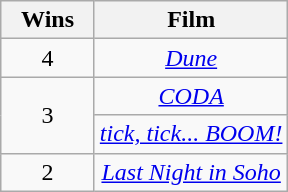<table class="wikitable" rowspan="2" style="text-align:center" background: #f6e39c;>
<tr>
<th scope="col" style="width:55px;">Wins</th>
<th scope="col" style="text-align:center;">Film</th>
</tr>
<tr>
<td rowspan="1" style="text-align:center">4</td>
<td><em><a href='#'>Dune</a></em></td>
</tr>
<tr>
<td rowspan="2" style="text-align:center">3</td>
<td><em><a href='#'>CODA</a></em></td>
</tr>
<tr>
<td><em><a href='#'>tick, tick... BOOM!</a></em></td>
</tr>
<tr>
<td rowspan="1" style="text-align:center">2</td>
<td><em><a href='#'>Last Night in Soho</a></em></td>
</tr>
</table>
